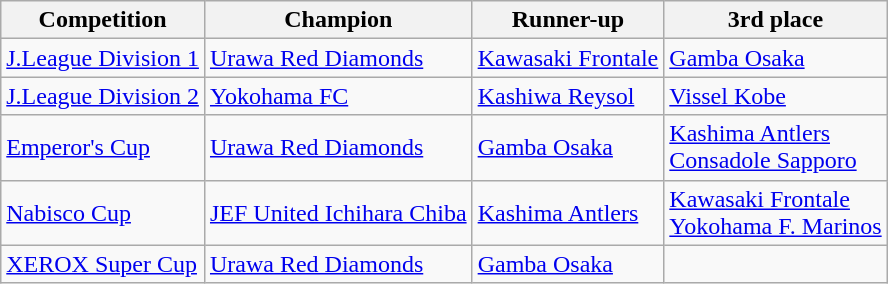<table class="wikitable">
<tr>
<th>Competition</th>
<th>Champion</th>
<th>Runner-up</th>
<th>3rd place</th>
</tr>
<tr>
<td><a href='#'>J.League Division 1</a></td>
<td><a href='#'>Urawa Red Diamonds</a></td>
<td><a href='#'>Kawasaki Frontale</a></td>
<td><a href='#'>Gamba Osaka</a></td>
</tr>
<tr>
<td><a href='#'>J.League Division 2</a></td>
<td><a href='#'>Yokohama FC</a></td>
<td><a href='#'>Kashiwa Reysol</a></td>
<td><a href='#'>Vissel Kobe</a></td>
</tr>
<tr>
<td><a href='#'>Emperor's Cup</a></td>
<td><a href='#'>Urawa Red Diamonds</a></td>
<td><a href='#'>Gamba Osaka</a></td>
<td><a href='#'>Kashima Antlers</a><br><a href='#'>Consadole Sapporo</a></td>
</tr>
<tr>
<td><a href='#'>Nabisco Cup</a></td>
<td><a href='#'>JEF United Ichihara Chiba</a></td>
<td><a href='#'>Kashima Antlers</a></td>
<td><a href='#'>Kawasaki Frontale</a><br><a href='#'>Yokohama F. Marinos</a></td>
</tr>
<tr>
<td><a href='#'>XEROX Super Cup</a></td>
<td><a href='#'>Urawa Red Diamonds</a></td>
<td><a href='#'>Gamba Osaka</a></td>
<td></td>
</tr>
</table>
